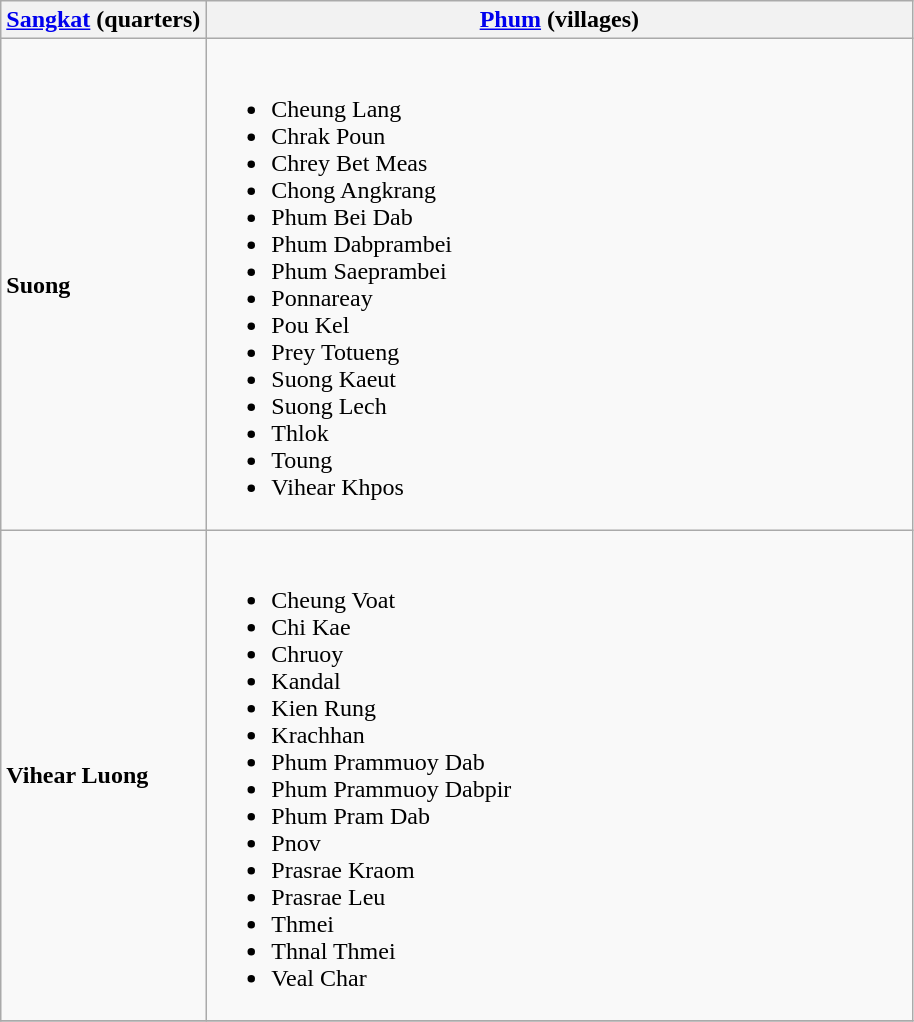<table class="wikitable">
<tr>
<th><a href='#'>Sangkat</a> (quarters)</th>
<th style="width:29em"><a href='#'>Phum</a> (villages)</th>
</tr>
<tr>
<td><strong>Suong</strong></td>
<td><br><ul><li>Cheung Lang</li><li>Chrak Poun</li><li>Chrey Bet Meas</li><li>Chong Angkrang</li><li>Phum Bei Dab</li><li>Phum Dabprambei</li><li>Phum Saeprambei</li><li>Ponnareay</li><li>Pou Kel</li><li>Prey Totueng</li><li>Suong Kaeut</li><li>Suong Lech</li><li>Thlok</li><li>Toung</li><li>Vihear Khpos</li></ul></td>
</tr>
<tr>
<td><strong>Vihear Luong</strong></td>
<td><br><ul><li>Cheung Voat</li><li>Chi Kae</li><li>Chruoy</li><li>Kandal</li><li>Kien Rung</li><li>Krachhan</li><li>Phum Prammuoy Dab</li><li>Phum Prammuoy Dabpir</li><li>Phum Pram Dab</li><li>Pnov</li><li>Prasrae Kraom</li><li>Prasrae Leu</li><li>Thmei</li><li>Thnal Thmei</li><li>Veal Char</li></ul></td>
</tr>
<tr>
</tr>
</table>
